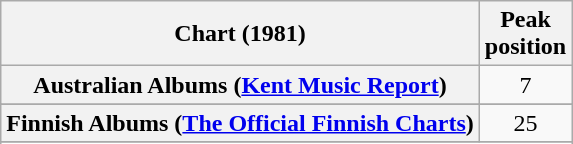<table class="wikitable sortable plainrowheaders" style="text-align:center">
<tr>
<th scope="col">Chart (1981)</th>
<th scope="col">Peak<br> position</th>
</tr>
<tr>
<th scope="row">Australian Albums (<a href='#'>Kent Music Report</a>)</th>
<td>7</td>
</tr>
<tr>
</tr>
<tr>
</tr>
<tr>
<th scope="row">Finnish Albums (<a href='#'>The Official Finnish Charts</a>)</th>
<td align="center">25</td>
</tr>
<tr>
</tr>
<tr>
</tr>
<tr>
</tr>
<tr>
</tr>
<tr>
</tr>
<tr>
</tr>
</table>
